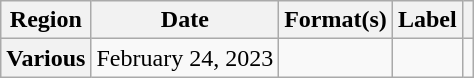<table class="wikitable plainrowheaders">
<tr>
<th scope="col">Region</th>
<th scope="col">Date</th>
<th scope="col">Format(s)</th>
<th scope="col">Label</th>
<th scope="col"></th>
</tr>
<tr>
<th scope="row">Various</th>
<td>February 24, 2023</td>
<td></td>
<td></td>
<td align="center"></td>
</tr>
</table>
